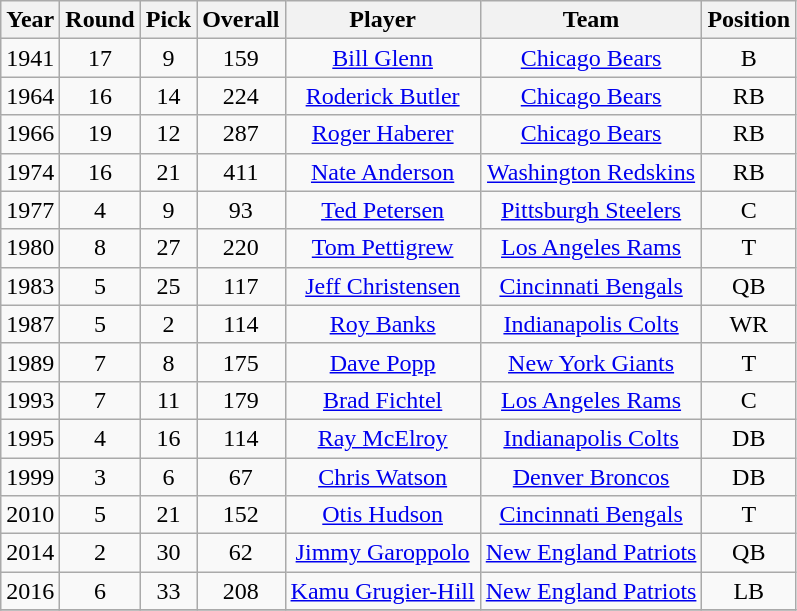<table class="wikitable sortable" style="text-align: center;">
<tr>
<th>Year</th>
<th>Round</th>
<th>Pick</th>
<th>Overall</th>
<th>Player</th>
<th>Team</th>
<th>Position</th>
</tr>
<tr>
<td>1941</td>
<td>17</td>
<td>9</td>
<td>159</td>
<td><a href='#'>Bill Glenn</a></td>
<td><a href='#'>Chicago Bears</a></td>
<td>B</td>
</tr>
<tr>
<td>1964</td>
<td>16</td>
<td>14</td>
<td>224</td>
<td><a href='#'>Roderick Butler</a></td>
<td><a href='#'>Chicago Bears</a></td>
<td>RB</td>
</tr>
<tr>
<td>1966</td>
<td>19</td>
<td>12</td>
<td>287</td>
<td><a href='#'>Roger Haberer</a></td>
<td><a href='#'>Chicago Bears</a></td>
<td>RB</td>
</tr>
<tr>
<td>1974</td>
<td>16</td>
<td>21</td>
<td>411</td>
<td><a href='#'>Nate Anderson</a></td>
<td><a href='#'>Washington Redskins</a></td>
<td>RB</td>
</tr>
<tr>
<td>1977</td>
<td>4</td>
<td>9</td>
<td>93</td>
<td><a href='#'>Ted Petersen</a></td>
<td><a href='#'>Pittsburgh Steelers</a></td>
<td>C</td>
</tr>
<tr>
<td>1980</td>
<td>8</td>
<td>27</td>
<td>220</td>
<td><a href='#'>Tom Pettigrew</a></td>
<td><a href='#'>Los Angeles Rams</a></td>
<td>T</td>
</tr>
<tr>
<td>1983</td>
<td>5</td>
<td>25</td>
<td>117</td>
<td><a href='#'>Jeff Christensen</a></td>
<td><a href='#'>Cincinnati Bengals</a></td>
<td>QB</td>
</tr>
<tr>
<td>1987</td>
<td>5</td>
<td>2</td>
<td>114</td>
<td><a href='#'>Roy Banks</a></td>
<td><a href='#'>Indianapolis Colts</a></td>
<td>WR</td>
</tr>
<tr>
<td>1989</td>
<td>7</td>
<td>8</td>
<td>175</td>
<td><a href='#'>Dave Popp</a></td>
<td><a href='#'>New York Giants</a></td>
<td>T</td>
</tr>
<tr>
<td>1993</td>
<td>7</td>
<td>11</td>
<td>179</td>
<td><a href='#'>Brad Fichtel</a></td>
<td><a href='#'>Los Angeles Rams</a></td>
<td>C</td>
</tr>
<tr>
<td>1995</td>
<td>4</td>
<td>16</td>
<td>114</td>
<td><a href='#'>Ray McElroy</a></td>
<td><a href='#'>Indianapolis Colts</a></td>
<td>DB</td>
</tr>
<tr>
<td>1999</td>
<td>3</td>
<td>6</td>
<td>67</td>
<td><a href='#'>Chris Watson</a></td>
<td><a href='#'>Denver Broncos</a></td>
<td>DB</td>
</tr>
<tr>
<td>2010</td>
<td>5</td>
<td>21</td>
<td>152</td>
<td><a href='#'>Otis Hudson</a></td>
<td><a href='#'>Cincinnati Bengals</a></td>
<td>T</td>
</tr>
<tr>
<td>2014</td>
<td>2</td>
<td>30</td>
<td>62</td>
<td><a href='#'>Jimmy Garoppolo</a></td>
<td><a href='#'>New England Patriots</a></td>
<td>QB</td>
</tr>
<tr>
<td>2016</td>
<td>6</td>
<td>33</td>
<td>208</td>
<td><a href='#'>Kamu Grugier-Hill</a></td>
<td><a href='#'>New England Patriots</a></td>
<td>LB</td>
</tr>
<tr>
</tr>
</table>
